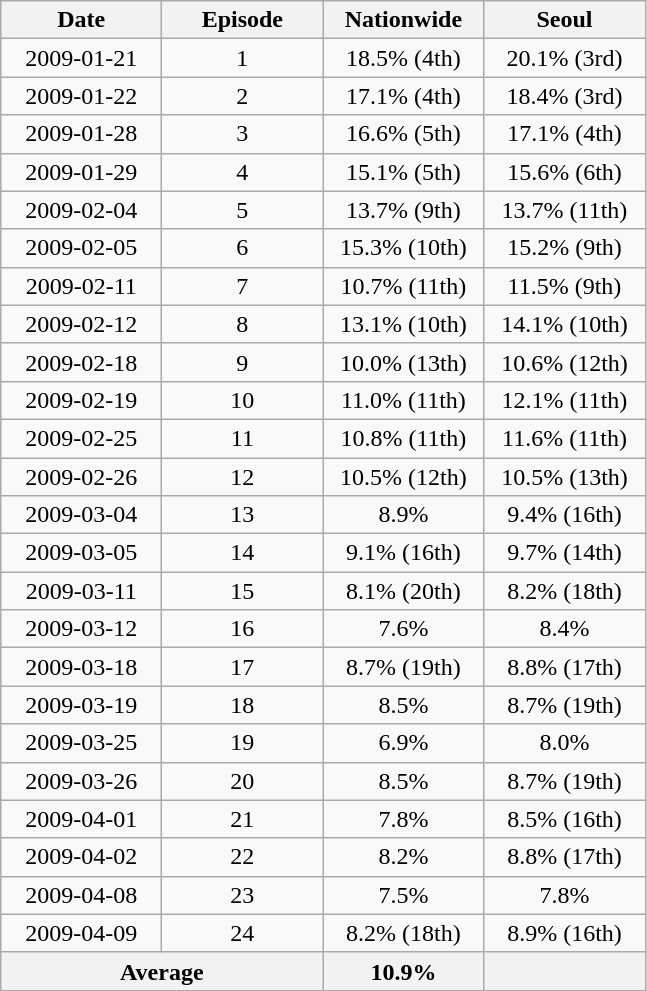<table class="wikitable">
<tr>
<th width=100>Date</th>
<th width=100>Episode</th>
<th width=100>Nationwide</th>
<th width=100>Seoul</th>
</tr>
<tr align=center>
<td>2009-01-21</td>
<td>1</td>
<td>18.5% (4th)</td>
<td>20.1% (3rd)</td>
</tr>
<tr align=center>
<td>2009-01-22</td>
<td>2</td>
<td>17.1% (4th)</td>
<td>18.4% (3rd)</td>
</tr>
<tr align=center>
<td>2009-01-28</td>
<td>3</td>
<td>16.6% (5th)</td>
<td>17.1% (4th)</td>
</tr>
<tr align=center>
<td>2009-01-29</td>
<td>4</td>
<td>15.1% (5th)</td>
<td>15.6% (6th)</td>
</tr>
<tr align=center>
<td>2009-02-04</td>
<td>5</td>
<td>13.7% (9th)</td>
<td>13.7% (11th)</td>
</tr>
<tr align=center>
<td>2009-02-05</td>
<td>6</td>
<td>15.3% (10th)</td>
<td>15.2% (9th)</td>
</tr>
<tr align=center>
<td>2009-02-11</td>
<td>7</td>
<td>10.7% (11th)</td>
<td>11.5% (9th)</td>
</tr>
<tr align=center>
<td>2009-02-12</td>
<td>8</td>
<td>13.1% (10th)</td>
<td>14.1% (10th)</td>
</tr>
<tr align=center>
<td>2009-02-18</td>
<td>9</td>
<td>10.0% (13th)</td>
<td>10.6% (12th)</td>
</tr>
<tr align=center>
<td>2009-02-19</td>
<td>10</td>
<td>11.0% (11th)</td>
<td>12.1% (11th)</td>
</tr>
<tr align=center>
<td>2009-02-25</td>
<td>11</td>
<td>10.8% (11th)</td>
<td>11.6% (11th)</td>
</tr>
<tr align=center>
<td>2009-02-26</td>
<td>12</td>
<td>10.5% (12th)</td>
<td>10.5% (13th)</td>
</tr>
<tr align=center>
<td>2009-03-04</td>
<td>13</td>
<td>8.9%</td>
<td>9.4% (16th)</td>
</tr>
<tr align=center>
<td>2009-03-05</td>
<td>14</td>
<td>9.1% (16th)</td>
<td>9.7% (14th)</td>
</tr>
<tr align=center>
<td>2009-03-11</td>
<td>15</td>
<td>8.1% (20th)</td>
<td>8.2% (18th)</td>
</tr>
<tr align=center>
<td>2009-03-12</td>
<td>16</td>
<td>7.6%</td>
<td>8.4%</td>
</tr>
<tr align=center>
<td>2009-03-18</td>
<td>17</td>
<td>8.7% (19th)</td>
<td>8.8% (17th)</td>
</tr>
<tr align=center>
<td>2009-03-19</td>
<td>18</td>
<td>8.5%</td>
<td>8.7% (19th)</td>
</tr>
<tr align=center>
<td>2009-03-25</td>
<td>19</td>
<td>6.9%</td>
<td>8.0%</td>
</tr>
<tr align=center>
<td>2009-03-26</td>
<td>20</td>
<td>8.5%</td>
<td>8.7% (19th)</td>
</tr>
<tr align=center>
<td>2009-04-01</td>
<td>21</td>
<td>7.8%</td>
<td>8.5% (16th)</td>
</tr>
<tr align=center>
<td>2009-04-02</td>
<td>22</td>
<td>8.2%</td>
<td>8.8% (17th)</td>
</tr>
<tr align=center>
<td>2009-04-08</td>
<td>23</td>
<td>7.5%</td>
<td>7.8%</td>
</tr>
<tr align=center>
<td>2009-04-09</td>
<td>24</td>
<td>8.2% (18th)</td>
<td>8.9% (16th)</td>
</tr>
<tr align="center">
<th colspan=2>Average</th>
<th>10.9%</th>
<th></th>
</tr>
</table>
